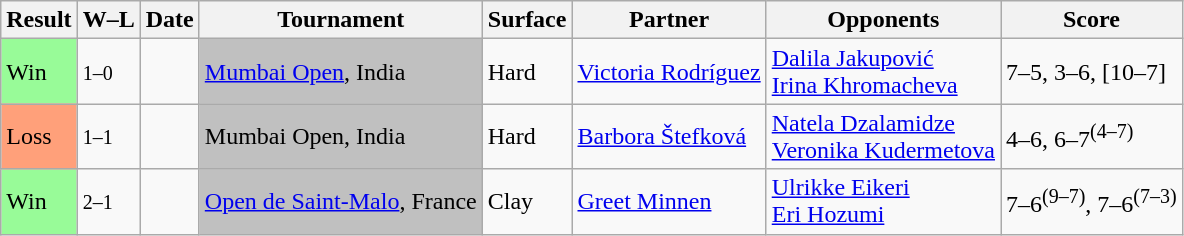<table class="sortable wikitable">
<tr>
<th>Result</th>
<th class="unsortable">W–L</th>
<th>Date</th>
<th>Tournament</th>
<th>Surface</th>
<th>Partner</th>
<th>Opponents</th>
<th class="unsortable">Score</th>
</tr>
<tr>
<td bgcolor=98FB98>Win</td>
<td><small>1–0</small></td>
<td><a href='#'></a></td>
<td bgcolor=silver><a href='#'>Mumbai Open</a>, India</td>
<td>Hard</td>
<td> <a href='#'>Victoria Rodríguez</a></td>
<td> <a href='#'>Dalila Jakupović</a> <br>  <a href='#'>Irina Khromacheva</a></td>
<td>7–5, 3–6, [10–7]</td>
</tr>
<tr>
<td bgcolor=FFA07A>Loss</td>
<td><small>1–1</small></td>
<td><a href='#'></a></td>
<td bgcolor=silver>Mumbai Open, India</td>
<td>Hard</td>
<td> <a href='#'>Barbora Štefková</a></td>
<td> <a href='#'>Natela Dzalamidze</a> <br>  <a href='#'>Veronika Kudermetova</a></td>
<td>4–6, 6–7<sup>(4–7)</sup></td>
</tr>
<tr>
<td style="background:#98fb98;">Win</td>
<td><small>2–1</small></td>
<td><a href='#'></a></td>
<td bgcolor=silver><a href='#'>Open de Saint-Malo</a>, France</td>
<td>Clay</td>
<td> <a href='#'>Greet Minnen</a></td>
<td> <a href='#'>Ulrikke Eikeri</a> <br>  <a href='#'>Eri Hozumi</a></td>
<td>7–6<sup>(9–7)</sup>, 7–6<sup>(7–3)</sup></td>
</tr>
</table>
